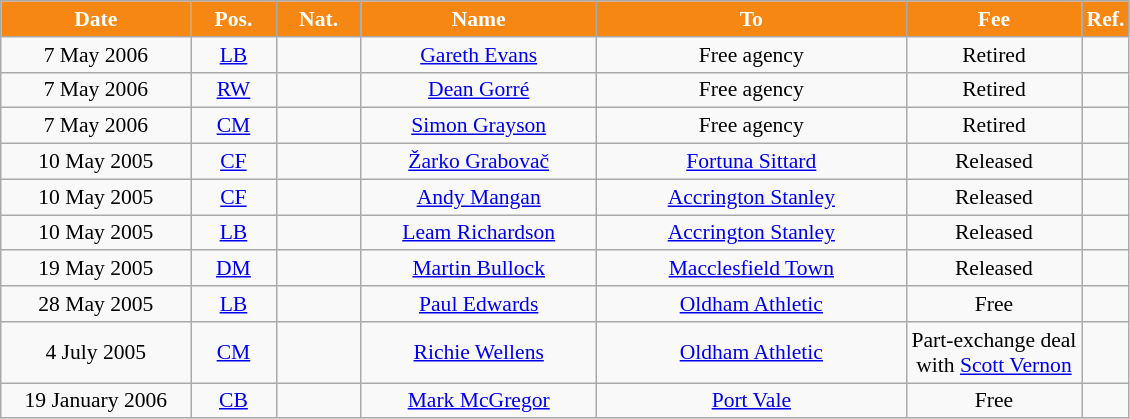<table class="wikitable"  style="text-align:center; font-size:90%; ">
<tr>
<th style="background:#F68712; color:#FFFFFF; width:120px;">Date</th>
<th style="background:#F68712; color:#FFFFFF; width:50px;">Pos.</th>
<th style="background:#F68712; color:#FFFFFF; width:50px;">Nat.</th>
<th style="background:#F68712; color:#FFFFFF; width:150px;">Name</th>
<th style="background:#F68712; color:#FFFFFF; width:200px;">To</th>
<th style="background:#F68712; color:#FFFFFF; width:110px;">Fee</th>
<th style="background:#F68712; color:#FFFFFF; width:25px;">Ref.</th>
</tr>
<tr>
<td>7 May 2006</td>
<td><a href='#'>LB</a></td>
<td></td>
<td><a href='#'>Gareth Evans</a></td>
<td>Free agency</td>
<td>Retired</td>
<td></td>
</tr>
<tr>
<td>7 May 2006</td>
<td><a href='#'>RW</a></td>
<td></td>
<td><a href='#'>Dean Gorré</a></td>
<td>Free agency</td>
<td>Retired</td>
<td></td>
</tr>
<tr>
<td>7 May 2006</td>
<td><a href='#'>CM</a></td>
<td></td>
<td><a href='#'>Simon Grayson</a></td>
<td>Free agency</td>
<td>Retired</td>
<td></td>
</tr>
<tr>
<td>10 May 2005</td>
<td><a href='#'>CF</a></td>
<td></td>
<td><a href='#'>Žarko Grabovač</a></td>
<td><a href='#'>Fortuna Sittard</a></td>
<td>Released</td>
<td></td>
</tr>
<tr>
<td>10 May 2005</td>
<td><a href='#'>CF</a></td>
<td></td>
<td><a href='#'>Andy Mangan</a></td>
<td><a href='#'>Accrington Stanley</a></td>
<td>Released</td>
<td></td>
</tr>
<tr>
<td>10 May 2005</td>
<td><a href='#'>LB</a></td>
<td></td>
<td><a href='#'>Leam Richardson</a></td>
<td><a href='#'>Accrington Stanley</a></td>
<td>Released</td>
<td></td>
</tr>
<tr>
<td>19 May 2005</td>
<td><a href='#'>DM</a></td>
<td></td>
<td><a href='#'>Martin Bullock</a></td>
<td><a href='#'>Macclesfield Town</a></td>
<td>Released</td>
<td></td>
</tr>
<tr>
<td>28 May 2005</td>
<td><a href='#'>LB</a></td>
<td></td>
<td><a href='#'>Paul Edwards</a></td>
<td><a href='#'>Oldham Athletic</a></td>
<td>Free</td>
<td></td>
</tr>
<tr>
<td>4 July 2005</td>
<td><a href='#'>CM</a></td>
<td></td>
<td><a href='#'>Richie Wellens</a></td>
<td><a href='#'>Oldham Athletic</a></td>
<td>Part-exchange deal with <a href='#'>Scott Vernon</a></td>
<td></td>
</tr>
<tr>
<td>19 January 2006</td>
<td><a href='#'>CB</a></td>
<td></td>
<td><a href='#'>Mark McGregor</a></td>
<td><a href='#'>Port Vale</a></td>
<td>Free</td>
<td></td>
</tr>
</table>
